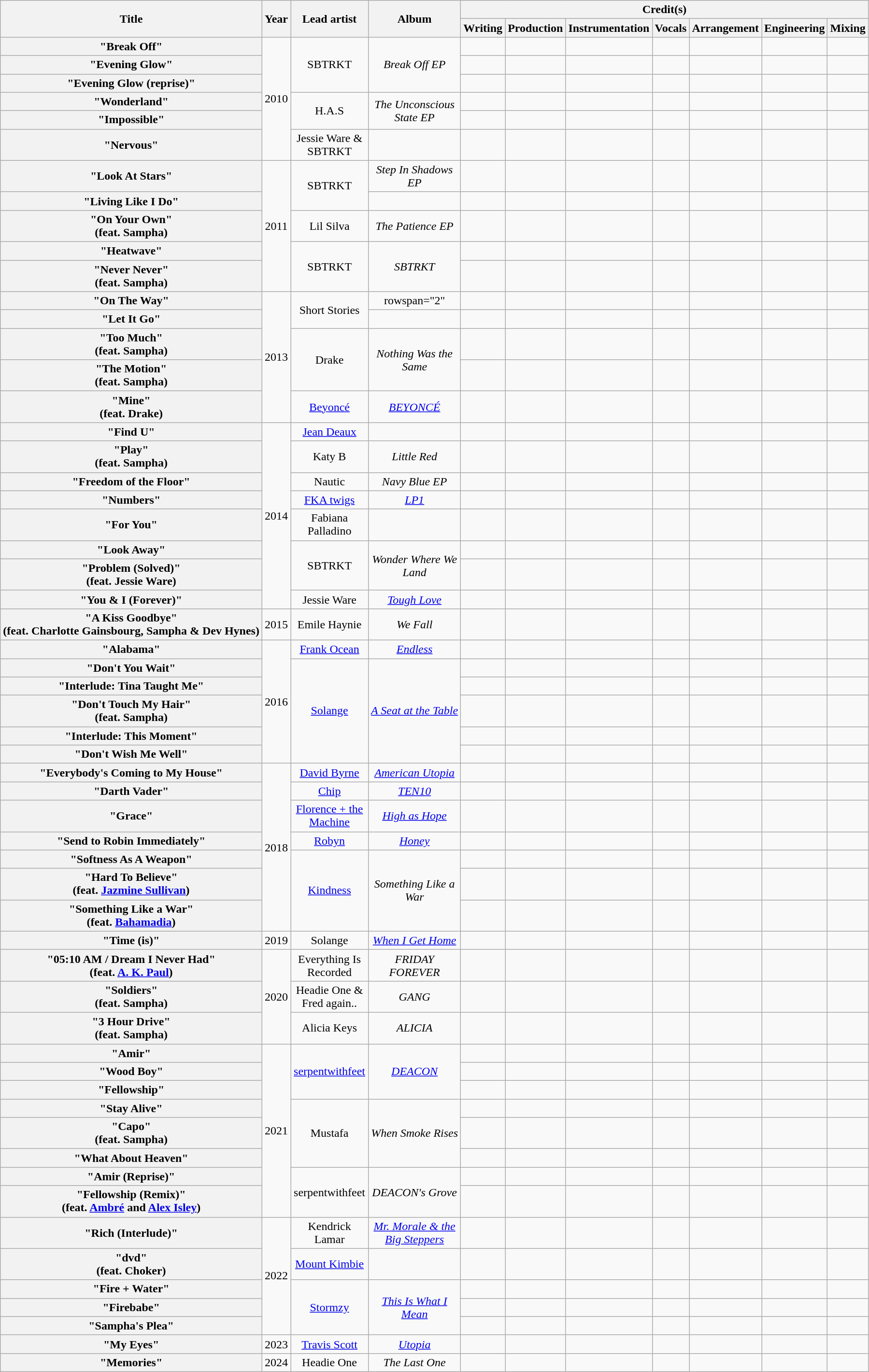<table class="wikitable plainrowheaders" style="text-align:center;">
<tr>
<th rowspan="2" scope="col">Title</th>
<th rowspan="2" width="30" scope="col">Year</th>
<th rowspan="2" width="100" scope="col">Lead artist</th>
<th rowspan="2" width="120" scope="col">Album</th>
<th colspan="7" width="210" scope="col">Credit(s)</th>
</tr>
<tr>
<th scope="col">Writing</th>
<th scope="col">Production</th>
<th scope="col">Instrumentation</th>
<th scope="col">Vocals</th>
<th scope="col">Arrangement</th>
<th scope="col">Engineering</th>
<th scope="col">Mixing</th>
</tr>
<tr>
<th scope="row">"Break Off"</th>
<td rowspan="6">2010</td>
<td rowspan="3">SBTRKT</td>
<td rowspan="3"><em>Break Off EP</em></td>
<td></td>
<td></td>
<td></td>
<td></td>
<td></td>
<td></td>
<td></td>
</tr>
<tr>
<th scope="row">"Evening Glow"</th>
<td></td>
<td></td>
<td></td>
<td></td>
<td></td>
<td></td>
<td></td>
</tr>
<tr>
<th scope="row">"Evening Glow (reprise)"</th>
<td></td>
<td></td>
<td></td>
<td></td>
<td></td>
<td></td>
<td></td>
</tr>
<tr>
<th scope="row">"Wonderland"</th>
<td rowspan="2">H.A.S</td>
<td rowspan="2"><em>The Unconscious State EP</em></td>
<td></td>
<td></td>
<td></td>
<td></td>
<td></td>
<td></td>
<td></td>
</tr>
<tr>
<th scope="row">"Impossible"</th>
<td></td>
<td></td>
<td></td>
<td></td>
<td></td>
<td></td>
<td></td>
</tr>
<tr>
<th scope="row">"Nervous"</th>
<td>Jessie Ware & SBTRKT</td>
<td></td>
<td></td>
<td></td>
<td></td>
<td></td>
<td></td>
<td></td>
<td></td>
</tr>
<tr>
<th scope="row">"Look At Stars"</th>
<td rowspan="5">2011</td>
<td rowspan="2">SBTRKT</td>
<td><em>Step In Shadows EP</em></td>
<td></td>
<td></td>
<td></td>
<td></td>
<td></td>
<td></td>
<td></td>
</tr>
<tr>
<th scope="row">"Living Like I Do"</th>
<td></td>
<td></td>
<td></td>
<td></td>
<td></td>
<td></td>
<td></td>
<td></td>
</tr>
<tr>
<th scope="row">"On Your Own"<br><span>(feat. Sampha)</span></th>
<td>Lil Silva</td>
<td><em>The Patience EP</em></td>
<td></td>
<td></td>
<td></td>
<td></td>
<td></td>
<td></td>
<td></td>
</tr>
<tr>
<th scope="row">"Heatwave"</th>
<td rowspan="2">SBTRKT</td>
<td rowspan="2"><em>SBTRKT</em></td>
<td></td>
<td></td>
<td></td>
<td></td>
<td></td>
<td></td>
<td></td>
</tr>
<tr>
<th scope="row">"Never Never"<br><span>(feat. Sampha)</span></th>
<td></td>
<td></td>
<td></td>
<td></td>
<td></td>
<td></td>
<td></td>
</tr>
<tr>
<th scope="row">"On The Way"</th>
<td rowspan="5">2013</td>
<td rowspan="2">Short Stories</td>
<td>rowspan="2" </td>
<td></td>
<td></td>
<td></td>
<td></td>
<td></td>
<td></td>
<td></td>
</tr>
<tr>
<th scope="row">"Let It Go"</th>
<td></td>
<td></td>
<td></td>
<td></td>
<td></td>
<td></td>
<td></td>
</tr>
<tr>
<th scope="row">"Too Much"<br><span>(feat. Sampha)</span></th>
<td rowspan="2">Drake</td>
<td rowspan="2"><em>Nothing Was the Same</em></td>
<td></td>
<td></td>
<td></td>
<td></td>
<td></td>
<td></td>
<td></td>
</tr>
<tr>
<th scope="row">"The Motion"<br><span>(feat. Sampha)</span></th>
<td></td>
<td></td>
<td></td>
<td></td>
<td></td>
<td></td>
<td></td>
</tr>
<tr>
<th scope="row">"Mine"<br><span>(feat. Drake)</span></th>
<td><a href='#'>Beyoncé</a></td>
<td><em><a href='#'>BEYONCÉ</a></em></td>
<td></td>
<td></td>
<td></td>
<td></td>
<td></td>
<td></td>
<td></td>
</tr>
<tr>
<th scope="row">"Find U"</th>
<td rowspan="8">2014</td>
<td><a href='#'>Jean Deaux</a></td>
<td></td>
<td></td>
<td></td>
<td></td>
<td></td>
<td></td>
<td></td>
<td></td>
</tr>
<tr>
<th scope="row">"Play"<br><span>(feat. Sampha)</span></th>
<td>Katy B</td>
<td><em>Little Red</em></td>
<td></td>
<td></td>
<td></td>
<td></td>
<td></td>
<td></td>
<td></td>
</tr>
<tr>
<th scope="row">"Freedom of the Floor"</th>
<td>Nautic</td>
<td><em>Navy Blue EP</em></td>
<td></td>
<td></td>
<td></td>
<td></td>
<td></td>
<td></td>
<td></td>
</tr>
<tr>
<th scope="row">"Numbers"</th>
<td><a href='#'>FKA twigs</a></td>
<td><em><a href='#'>LP1</a></em></td>
<td></td>
<td></td>
<td></td>
<td></td>
<td></td>
<td></td>
<td></td>
</tr>
<tr>
<th scope="row">"For You"</th>
<td>Fabiana Palladino</td>
<td></td>
<td></td>
<td></td>
<td></td>
<td></td>
<td></td>
<td></td>
<td></td>
</tr>
<tr>
<th scope="row">"Look Away"</th>
<td rowspan="2">SBTRKT</td>
<td rowspan="2"><em>Wonder Where We Land</em></td>
<td></td>
<td></td>
<td></td>
<td></td>
<td></td>
<td></td>
<td></td>
</tr>
<tr>
<th scope="row">"Problem (Solved)"<br><span>(feat. Jessie Ware)</span></th>
<td></td>
<td></td>
<td></td>
<td></td>
<td></td>
<td></td>
<td></td>
</tr>
<tr>
<th scope="row">"You & I (Forever)"</th>
<td>Jessie Ware</td>
<td><em><a href='#'>Tough Love</a></em></td>
<td></td>
<td></td>
<td></td>
<td></td>
<td></td>
<td></td>
<td></td>
</tr>
<tr>
<th scope="row">"A Kiss Goodbye"<br><span>(feat. Charlotte Gainsbourg, Sampha & Dev Hynes)</span></th>
<td>2015</td>
<td>Emile Haynie</td>
<td><em>We Fall</em></td>
<td></td>
<td></td>
<td></td>
<td></td>
<td></td>
<td></td>
<td></td>
</tr>
<tr>
<th scope="row">"Alabama"</th>
<td rowspan="6">2016</td>
<td><a href='#'>Frank Ocean</a></td>
<td><em><a href='#'>Endless</a></em></td>
<td></td>
<td></td>
<td></td>
<td></td>
<td></td>
<td></td>
<td></td>
</tr>
<tr>
<th scope="row">"Don't You Wait"</th>
<td rowspan="5"><a href='#'>Solange</a></td>
<td rowspan="5"><em><a href='#'>A Seat at the Table</a></em></td>
<td></td>
<td></td>
<td></td>
<td></td>
<td></td>
<td></td>
<td></td>
</tr>
<tr>
<th scope="row">"Interlude: Tina Taught Me"</th>
<td></td>
<td></td>
<td></td>
<td></td>
<td></td>
<td></td>
<td></td>
</tr>
<tr>
<th scope="row">"Don't Touch My Hair"<br><span>(feat. Sampha)</span></th>
<td></td>
<td></td>
<td></td>
<td></td>
<td></td>
<td></td>
<td></td>
</tr>
<tr>
<th scope="row">"Interlude: This Moment"</th>
<td></td>
<td></td>
<td></td>
<td></td>
<td></td>
<td></td>
<td></td>
</tr>
<tr>
<th scope="row">"Don't Wish Me Well"</th>
<td></td>
<td></td>
<td></td>
<td></td>
<td></td>
<td></td>
<td></td>
</tr>
<tr>
<th scope="row">"Everybody's Coming to My House"</th>
<td rowspan="7">2018</td>
<td><a href='#'>David Byrne</a></td>
<td><em><a href='#'>American Utopia</a></em></td>
<td></td>
<td></td>
<td></td>
<td></td>
<td></td>
<td></td>
<td></td>
</tr>
<tr>
<th scope="row">"Darth Vader"</th>
<td><a href='#'>Chip</a></td>
<td><em><a href='#'>TEN10</a></em></td>
<td></td>
<td></td>
<td></td>
<td></td>
<td></td>
<td></td>
<td></td>
</tr>
<tr>
<th scope="row">"Grace"</th>
<td><a href='#'>Florence + the Machine</a></td>
<td><em><a href='#'>High as Hope</a></em></td>
<td></td>
<td></td>
<td></td>
<td></td>
<td></td>
<td></td>
<td></td>
</tr>
<tr>
<th scope="row">"Send to Robin Immediately"</th>
<td><a href='#'>Robyn</a></td>
<td><em><a href='#'>Honey</a></em></td>
<td></td>
<td></td>
<td></td>
<td></td>
<td></td>
<td></td>
<td></td>
</tr>
<tr>
<th scope="row">"Softness As A Weapon"</th>
<td rowspan="3"><a href='#'>Kindness</a></td>
<td rowspan="3"><em>Something Like a War</em></td>
<td></td>
<td></td>
<td></td>
<td></td>
<td></td>
<td></td>
<td></td>
</tr>
<tr>
<th scope="row">"Hard To Believe"<br><span>(feat. <a href='#'>Jazmine Sullivan</a>)</span></th>
<td></td>
<td></td>
<td></td>
<td></td>
<td></td>
<td></td>
<td></td>
</tr>
<tr>
<th scope="row">"Something Like a War"<br><span>(feat. <a href='#'>Bahamadia</a>)</span></th>
<td></td>
<td></td>
<td></td>
<td></td>
<td></td>
<td></td>
<td></td>
</tr>
<tr>
<th scope="row">"Time (is)"</th>
<td>2019</td>
<td>Solange</td>
<td><em><a href='#'>When I Get Home</a></em></td>
<td></td>
<td></td>
<td></td>
<td></td>
<td></td>
<td></td>
<td></td>
</tr>
<tr>
<th scope="row">"05:10 AM / Dream I Never Had"<br><span>(feat. <a href='#'>A. K. Paul</a>)</span></th>
<td rowspan="3">2020</td>
<td>Everything Is Recorded</td>
<td><em>FRIDAY FOREVER</em></td>
<td></td>
<td></td>
<td></td>
<td></td>
<td></td>
<td></td>
<td></td>
</tr>
<tr>
<th scope="row">"Soldiers"<br><span>(feat. Sampha)</span></th>
<td>Headie One & Fred again..</td>
<td><em>GANG</em></td>
<td></td>
<td></td>
<td></td>
<td></td>
<td></td>
<td></td>
<td></td>
</tr>
<tr>
<th scope="row">"3 Hour Drive"<br><span>(feat. Sampha)</span></th>
<td>Alicia Keys</td>
<td><em>ALICIA</em></td>
<td></td>
<td></td>
<td></td>
<td></td>
<td></td>
<td></td>
<td></td>
</tr>
<tr>
<th scope="row">"Amir"</th>
<td rowspan="8">2021</td>
<td rowspan="3"><a href='#'>serpentwithfeet</a></td>
<td rowspan="3"><em><a href='#'>DEACON</a></em></td>
<td></td>
<td></td>
<td></td>
<td></td>
<td></td>
<td></td>
<td></td>
</tr>
<tr>
<th scope="row">"Wood Boy"</th>
<td></td>
<td></td>
<td></td>
<td></td>
<td></td>
<td></td>
<td></td>
</tr>
<tr>
<th scope="row">"Fellowship"</th>
<td></td>
<td></td>
<td></td>
<td></td>
<td></td>
<td></td>
<td></td>
</tr>
<tr>
<th scope="row">"Stay Alive"</th>
<td rowspan="3">Mustafa</td>
<td rowspan="3"><em>When Smoke Rises</em></td>
<td></td>
<td></td>
<td></td>
<td></td>
<td></td>
<td></td>
<td></td>
</tr>
<tr>
<th scope="row">"Capo"<br><span>(feat. Sampha)</span></th>
<td></td>
<td></td>
<td></td>
<td></td>
<td></td>
<td></td>
<td></td>
</tr>
<tr>
<th scope="row">"What About Heaven"</th>
<td></td>
<td></td>
<td></td>
<td></td>
<td></td>
<td></td>
<td></td>
</tr>
<tr>
<th scope="row">"Amir (Reprise)"</th>
<td rowspan="2">serpentwithfeet</td>
<td rowspan="2"><em>DEACON's Grove</em></td>
<td></td>
<td></td>
<td></td>
<td></td>
<td></td>
<td></td>
<td></td>
</tr>
<tr>
<th scope="row">"Fellowship (Remix)"<br><span>(feat. <a href='#'>Ambré</a> and <a href='#'>Alex Isley</a>)</span></th>
<td></td>
<td></td>
<td></td>
<td></td>
<td></td>
<td></td>
<td></td>
</tr>
<tr>
<th scope="row">"Rich (Interlude)"</th>
<td rowspan="5">2022</td>
<td>Kendrick Lamar</td>
<td><em><a href='#'>Mr. Morale & the Big Steppers</a></em></td>
<td></td>
<td></td>
<td></td>
<td></td>
<td></td>
<td></td>
<td></td>
</tr>
<tr>
<th scope="row">"dvd"<br><span>(feat. Choker)</span></th>
<td><a href='#'>Mount Kimbie</a></td>
<td><em></em></td>
<td></td>
<td></td>
<td></td>
<td></td>
<td></td>
<td></td>
<td></td>
</tr>
<tr>
<th scope="row">"Fire + Water"</th>
<td rowspan="3"><a href='#'>Stormzy</a></td>
<td rowspan="3"><em><a href='#'>This Is What I Mean</a></em></td>
<td></td>
<td></td>
<td></td>
<td></td>
<td></td>
<td></td>
<td></td>
</tr>
<tr>
<th scope="row">"Firebabe"</th>
<td></td>
<td></td>
<td></td>
<td></td>
<td></td>
<td></td>
<td></td>
</tr>
<tr>
<th scope="row">"Sampha's Plea"</th>
<td></td>
<td></td>
<td></td>
<td></td>
<td></td>
<td></td>
<td></td>
</tr>
<tr>
<th scope="row">"My Eyes"</th>
<td>2023</td>
<td><a href='#'>Travis Scott</a></td>
<td><em><a href='#'>Utopia</a></em></td>
<td></td>
<td></td>
<td></td>
<td></td>
<td></td>
<td></td>
<td></td>
</tr>
<tr>
<th scope="row">"Memories"</th>
<td>2024</td>
<td>Headie One</td>
<td><em>The Last One</em></td>
<td></td>
<td></td>
<td></td>
<td></td>
<td></td>
<td></td>
<td></td>
</tr>
</table>
